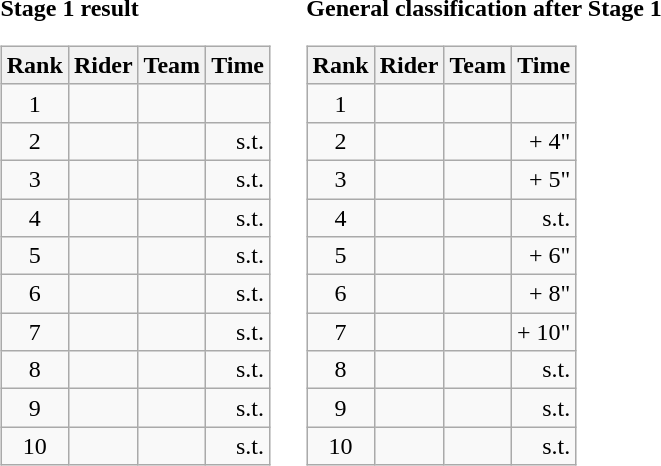<table>
<tr>
<td><strong>Stage 1 result</strong><br><table class="wikitable">
<tr>
<th scope="col">Rank</th>
<th scope="col">Rider</th>
<th scope="col">Team</th>
<th scope="col">Time</th>
</tr>
<tr>
<td style="text-align:center;">1</td>
<td></td>
<td></td>
<td style="text-align:right;"></td>
</tr>
<tr>
<td style="text-align:center;">2</td>
<td></td>
<td></td>
<td style="text-align:right;">s.t.</td>
</tr>
<tr>
<td style="text-align:center;">3</td>
<td></td>
<td></td>
<td style="text-align:right;">s.t.</td>
</tr>
<tr>
<td style="text-align:center;">4</td>
<td></td>
<td></td>
<td style="text-align:right;">s.t.</td>
</tr>
<tr>
<td style="text-align:center;">5</td>
<td></td>
<td></td>
<td style="text-align:right;">s.t.</td>
</tr>
<tr>
<td style="text-align:center;">6</td>
<td></td>
<td></td>
<td style="text-align:right;">s.t.</td>
</tr>
<tr>
<td style="text-align:center;">7</td>
<td></td>
<td></td>
<td style="text-align:right;">s.t.</td>
</tr>
<tr>
<td style="text-align:center;">8</td>
<td></td>
<td></td>
<td style="text-align:right;">s.t.</td>
</tr>
<tr>
<td style="text-align:center;">9</td>
<td></td>
<td></td>
<td style="text-align:right;">s.t.</td>
</tr>
<tr>
<td style="text-align:center;">10</td>
<td></td>
<td></td>
<td style="text-align:right;">s.t.</td>
</tr>
</table>
</td>
<td></td>
<td><strong>General classification after Stage 1</strong><br><table class="wikitable">
<tr>
<th scope="col">Rank</th>
<th scope="col">Rider</th>
<th scope="col">Team</th>
<th scope="col">Time</th>
</tr>
<tr>
<td style="text-align:center;">1</td>
<td> </td>
<td></td>
<td style="text-align:right;"></td>
</tr>
<tr>
<td style="text-align:center;">2</td>
<td></td>
<td></td>
<td style="text-align:right;">+ 4"</td>
</tr>
<tr>
<td style="text-align:center;">3</td>
<td></td>
<td></td>
<td style="text-align:right;">+ 5"</td>
</tr>
<tr>
<td style="text-align:center;">4</td>
<td></td>
<td></td>
<td style="text-align:right;">s.t.</td>
</tr>
<tr>
<td style="text-align:center;">5</td>
<td></td>
<td></td>
<td style="text-align:right;">+ 6"</td>
</tr>
<tr>
<td style="text-align:center;">6</td>
<td></td>
<td></td>
<td style="text-align:right;">+ 8"</td>
</tr>
<tr>
<td style="text-align:center;">7</td>
<td></td>
<td></td>
<td style="text-align:right;">+ 10"</td>
</tr>
<tr>
<td style="text-align:center;">8</td>
<td></td>
<td></td>
<td style="text-align:right;">s.t.</td>
</tr>
<tr>
<td style="text-align:center;">9</td>
<td></td>
<td></td>
<td style="text-align:right;">s.t.</td>
</tr>
<tr>
<td style="text-align:center;">10</td>
<td></td>
<td></td>
<td style="text-align:right;">s.t.</td>
</tr>
</table>
</td>
</tr>
</table>
